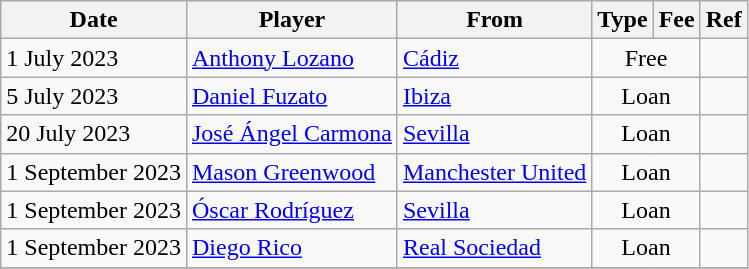<table class="wikitable">
<tr>
<th>Date</th>
<th>Player</th>
<th>From</th>
<th>Type</th>
<th>Fee</th>
<th>Ref</th>
</tr>
<tr>
<td>1 July 2023</td>
<td> <a href='#'>Anthony Lozano</a></td>
<td><a href='#'>Cádiz</a></td>
<td colspan=2 align=center>Free</td>
<td></td>
</tr>
<tr>
<td>5 July 2023</td>
<td> <a href='#'>Daniel Fuzato</a></td>
<td><a href='#'>Ibiza</a></td>
<td colspan=2 align=center>Loan</td>
<td></td>
</tr>
<tr>
<td>20 July 2023</td>
<td> <a href='#'>José Ángel Carmona</a></td>
<td><a href='#'>Sevilla</a></td>
<td colspan=2 align=center>Loan</td>
<td></td>
</tr>
<tr>
<td>1 September 2023</td>
<td> <a href='#'>Mason Greenwood</a></td>
<td> <a href='#'>Manchester United</a></td>
<td colspan=2 align=center>Loan</td>
<td></td>
</tr>
<tr>
<td>1 September 2023</td>
<td> <a href='#'>Óscar Rodríguez</a></td>
<td><a href='#'>Sevilla</a></td>
<td colspan=2 align=center>Loan</td>
<td></td>
</tr>
<tr>
<td>1 September 2023</td>
<td> <a href='#'>Diego Rico</a></td>
<td><a href='#'>Real Sociedad</a></td>
<td colspan=2 align=center>Loan</td>
<td></td>
</tr>
<tr>
</tr>
</table>
